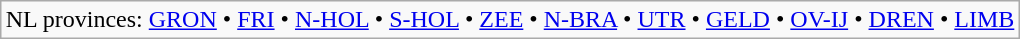<table class="wikitable" style="margin:auto;">
<tr>
<td>NL provinces: <a href='#'>GRON</a> • <a href='#'>FRI</a> • <a href='#'>N-HOL</a> • <a href='#'>S-HOL</a> • <a href='#'>ZEE</a> • <a href='#'>N-BRA</a> • <a href='#'>UTR</a> • <a href='#'>GELD</a> • <a href='#'>OV-IJ</a> • <a href='#'>DREN</a> • <a href='#'>LIMB</a></td>
</tr>
</table>
